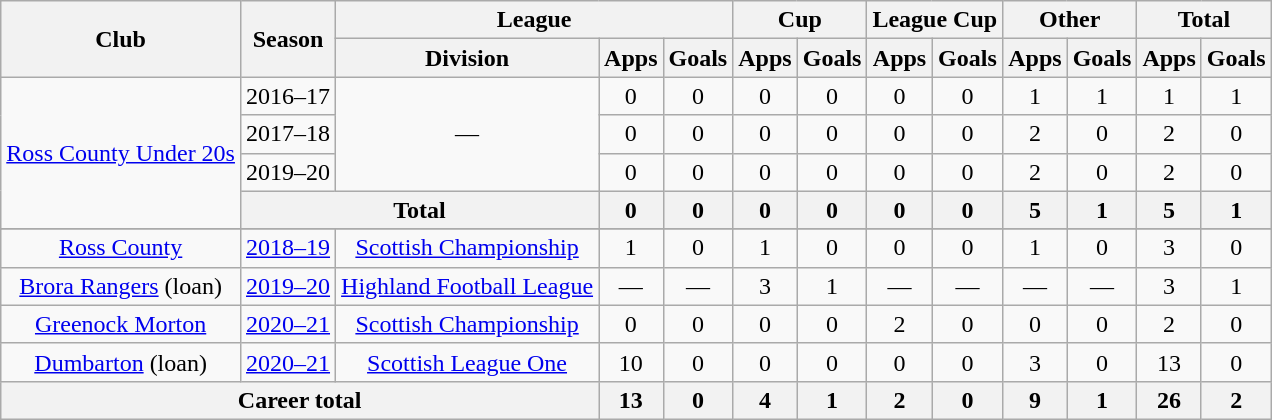<table class="wikitable" style="text-align:center">
<tr>
<th rowspan="2">Club</th>
<th rowspan="2">Season</th>
<th colspan="3">League</th>
<th colspan="2">Cup</th>
<th colspan="2">League Cup</th>
<th colspan="2">Other</th>
<th colspan="2">Total</th>
</tr>
<tr>
<th>Division</th>
<th>Apps</th>
<th>Goals</th>
<th>Apps</th>
<th>Goals</th>
<th>Apps</th>
<th>Goals</th>
<th>Apps</th>
<th>Goals</th>
<th>Apps</th>
<th>Goals</th>
</tr>
<tr>
<td rowspan="4"><a href='#'>Ross County Under 20s</a></td>
<td>2016–17</td>
<td rowspan="3">—</td>
<td>0</td>
<td>0</td>
<td>0</td>
<td>0</td>
<td>0</td>
<td>0</td>
<td>1</td>
<td>1</td>
<td>1</td>
<td>1</td>
</tr>
<tr>
<td>2017–18</td>
<td>0</td>
<td>0</td>
<td>0</td>
<td>0</td>
<td>0</td>
<td>0</td>
<td>2</td>
<td>0</td>
<td>2</td>
<td>0</td>
</tr>
<tr>
<td>2019–20</td>
<td>0</td>
<td>0</td>
<td>0</td>
<td>0</td>
<td>0</td>
<td>0</td>
<td>2</td>
<td>0</td>
<td>2</td>
<td>0</td>
</tr>
<tr>
<th colspan=2>Total</th>
<th>0</th>
<th>0</th>
<th>0</th>
<th>0</th>
<th>0</th>
<th>0</th>
<th>5</th>
<th>1</th>
<th>5</th>
<th>1</th>
</tr>
<tr>
</tr>
<tr>
<td><a href='#'>Ross County</a></td>
<td><a href='#'>2018–19</a></td>
<td><a href='#'>Scottish Championship</a></td>
<td>1</td>
<td>0</td>
<td>1</td>
<td>0</td>
<td>0</td>
<td>0</td>
<td>1</td>
<td>0</td>
<td>3</td>
<td>0</td>
</tr>
<tr>
<td><a href='#'>Brora Rangers</a> (loan)</td>
<td><a href='#'>2019–20</a></td>
<td><a href='#'>Highland Football League</a></td>
<td>—</td>
<td>—</td>
<td>3</td>
<td>1</td>
<td>—</td>
<td>—</td>
<td>—</td>
<td>—</td>
<td>3</td>
<td>1</td>
</tr>
<tr>
<td><a href='#'>Greenock Morton</a></td>
<td><a href='#'>2020–21</a></td>
<td><a href='#'>Scottish Championship</a></td>
<td>0</td>
<td>0</td>
<td>0</td>
<td>0</td>
<td>2</td>
<td>0</td>
<td>0</td>
<td>0</td>
<td>2</td>
<td>0</td>
</tr>
<tr>
<td><a href='#'>Dumbarton</a> (loan)</td>
<td><a href='#'>2020–21</a></td>
<td><a href='#'>Scottish League One</a></td>
<td>10</td>
<td>0</td>
<td>0</td>
<td>0</td>
<td>0</td>
<td>0</td>
<td>3</td>
<td>0</td>
<td>13</td>
<td>0</td>
</tr>
<tr>
<th colspan="3">Career total</th>
<th>13</th>
<th>0</th>
<th>4</th>
<th>1</th>
<th>2</th>
<th>0</th>
<th>9</th>
<th>1</th>
<th>26</th>
<th>2</th>
</tr>
</table>
